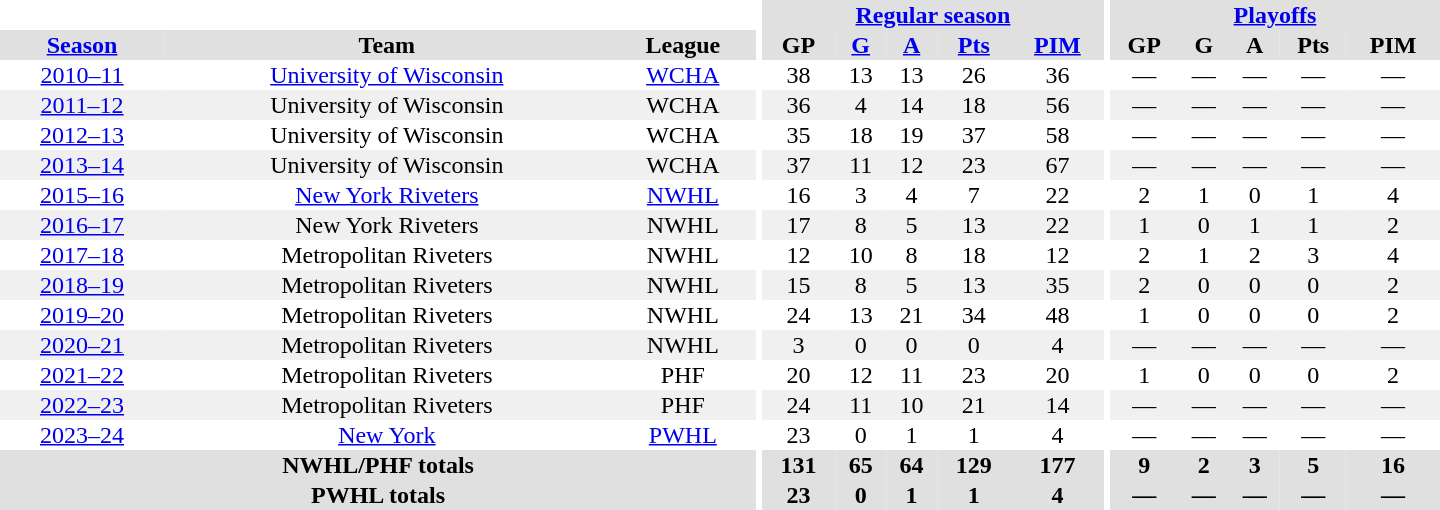<table border="0" cellpadding="1" cellspacing="0" style="text-align:center; width:60em">
<tr bgcolor="#e0e0e0">
<th colspan="3" bgcolor="#ffffff"></th>
<th rowspan="101" bgcolor="#ffffff"></th>
<th colspan="5"><a href='#'>Regular season</a></th>
<th rowspan="101" bgcolor="#ffffff"></th>
<th colspan="5"><a href='#'>Playoffs</a></th>
</tr>
<tr bgcolor="#e0e0e0">
<th><a href='#'>Season</a></th>
<th>Team</th>
<th>League</th>
<th>GP</th>
<th><a href='#'>G</a></th>
<th><a href='#'>A</a></th>
<th><a href='#'>Pts</a></th>
<th><a href='#'>PIM</a></th>
<th>GP</th>
<th>G</th>
<th>A</th>
<th>Pts</th>
<th>PIM</th>
</tr>
<tr>
<td><a href='#'>2010–11</a></td>
<td><a href='#'>University of Wisconsin</a></td>
<td><a href='#'>WCHA</a></td>
<td>38</td>
<td>13</td>
<td>13</td>
<td>26</td>
<td>36</td>
<td>—</td>
<td>—</td>
<td>—</td>
<td>—</td>
<td>—</td>
</tr>
<tr bgcolor="#f0f0f0">
<td><a href='#'>2011–12</a></td>
<td>University of Wisconsin</td>
<td>WCHA</td>
<td>36</td>
<td>4</td>
<td>14</td>
<td>18</td>
<td>56</td>
<td>—</td>
<td>—</td>
<td>—</td>
<td>—</td>
<td>—</td>
</tr>
<tr>
<td><a href='#'>2012–13</a></td>
<td>University of Wisconsin</td>
<td>WCHA</td>
<td>35</td>
<td>18</td>
<td>19</td>
<td>37</td>
<td>58</td>
<td>—</td>
<td>—</td>
<td>—</td>
<td>—</td>
<td>—</td>
</tr>
<tr bgcolor="#f0f0f0">
<td><a href='#'>2013–14</a></td>
<td>University of Wisconsin</td>
<td>WCHA</td>
<td>37</td>
<td>11</td>
<td>12</td>
<td>23</td>
<td>67</td>
<td>—</td>
<td>—</td>
<td>—</td>
<td>—</td>
<td>—</td>
</tr>
<tr>
<td><a href='#'>2015–16</a></td>
<td><a href='#'>New York Riveters</a></td>
<td><a href='#'>NWHL</a></td>
<td>16</td>
<td>3</td>
<td>4</td>
<td>7</td>
<td>22</td>
<td>2</td>
<td>1</td>
<td>0</td>
<td>1</td>
<td>4</td>
</tr>
<tr bgcolor="#f0f0f0">
<td><a href='#'>2016–17</a></td>
<td>New York Riveters</td>
<td>NWHL</td>
<td>17</td>
<td>8</td>
<td>5</td>
<td>13</td>
<td>22</td>
<td>1</td>
<td>0</td>
<td>1</td>
<td>1</td>
<td>2</td>
</tr>
<tr>
<td><a href='#'>2017–18</a></td>
<td>Metropolitan Riveters</td>
<td>NWHL</td>
<td>12</td>
<td>10</td>
<td>8</td>
<td>18</td>
<td>12</td>
<td>2</td>
<td>1</td>
<td>2</td>
<td>3</td>
<td>4</td>
</tr>
<tr bgcolor="#f0f0f0">
<td><a href='#'>2018–19</a></td>
<td>Metropolitan Riveters</td>
<td>NWHL</td>
<td>15</td>
<td>8</td>
<td>5</td>
<td>13</td>
<td>35</td>
<td>2</td>
<td>0</td>
<td>0</td>
<td>0</td>
<td>2</td>
</tr>
<tr>
<td><a href='#'>2019–20</a></td>
<td>Metropolitan Riveters</td>
<td>NWHL</td>
<td>24</td>
<td>13</td>
<td>21</td>
<td>34</td>
<td>48</td>
<td>1</td>
<td>0</td>
<td>0</td>
<td>0</td>
<td>2</td>
</tr>
<tr bgcolor="#f0f0f0">
<td><a href='#'>2020–21</a></td>
<td>Metropolitan Riveters</td>
<td>NWHL</td>
<td>3</td>
<td>0</td>
<td>0</td>
<td>0</td>
<td>4</td>
<td>—</td>
<td>—</td>
<td>—</td>
<td>—</td>
<td>—</td>
</tr>
<tr>
<td><a href='#'>2021–22</a></td>
<td>Metropolitan Riveters</td>
<td>PHF</td>
<td>20</td>
<td>12</td>
<td>11</td>
<td>23</td>
<td>20</td>
<td>1</td>
<td>0</td>
<td>0</td>
<td>0</td>
<td>2</td>
</tr>
<tr bgcolor="#f0f0f0">
<td><a href='#'>2022–23</a></td>
<td>Metropolitan Riveters</td>
<td>PHF</td>
<td>24</td>
<td>11</td>
<td>10</td>
<td>21</td>
<td>14</td>
<td>—</td>
<td>—</td>
<td>—</td>
<td>—</td>
<td>—</td>
</tr>
<tr>
<td><a href='#'>2023–24</a></td>
<td><a href='#'>New York</a></td>
<td><a href='#'>PWHL</a></td>
<td>23</td>
<td>0</td>
<td>1</td>
<td>1</td>
<td>4</td>
<td>—</td>
<td>—</td>
<td>—</td>
<td>—</td>
<td>—</td>
</tr>
<tr bgcolor="#e0e0e0">
<th colspan="3">NWHL/PHF totals</th>
<th>131</th>
<th>65</th>
<th>64</th>
<th>129</th>
<th>177</th>
<th>9</th>
<th>2</th>
<th>3</th>
<th>5</th>
<th>16</th>
</tr>
<tr bgcolor="#e0e0e0">
<th colspan="3">PWHL totals</th>
<th>23</th>
<th>0</th>
<th>1</th>
<th>1</th>
<th>4</th>
<th>—</th>
<th>—</th>
<th>—</th>
<th>—</th>
<th>—</th>
</tr>
</table>
